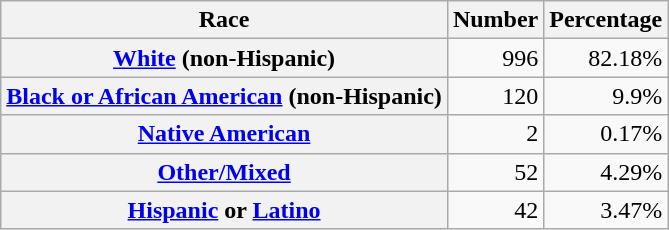<table class="wikitable" style="text-align:right">
<tr>
<th scope="col">Race</th>
<th scope="col">Number</th>
<th scope="col">Percentage</th>
</tr>
<tr>
<th scope="row"><a href='#'>White</a> (non-Hispanic)</th>
<td>996</td>
<td>82.18%</td>
</tr>
<tr>
<th scope="row"><a href='#'>Black or African American</a> (non-Hispanic)</th>
<td>120</td>
<td>9.9%</td>
</tr>
<tr>
<th scope="row"><a href='#'>Native American</a></th>
<td>2</td>
<td>0.17%</td>
</tr>
<tr>
<th scope="row"><a href='#'>Other/Mixed</a></th>
<td>52</td>
<td>4.29%</td>
</tr>
<tr>
<th scope="row"><a href='#'>Hispanic</a> or <a href='#'>Latino</a></th>
<td>42</td>
<td>3.47%</td>
</tr>
</table>
